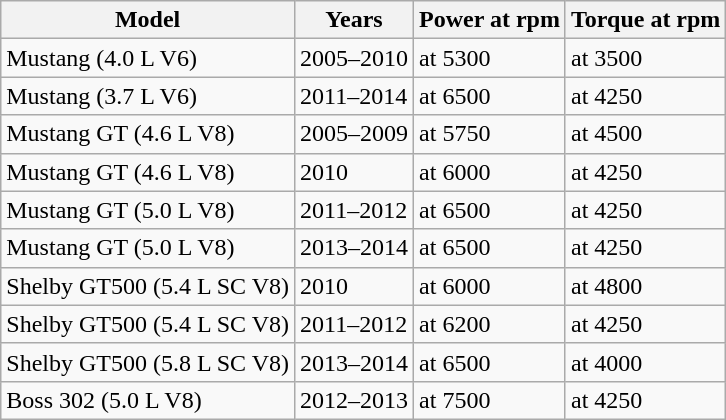<table class="wikitable defaultcenter col1left collapsible sortable">
<tr>
<th>Model</th>
<th>Years</th>
<th>Power at rpm</th>
<th>Torque at rpm</th>
</tr>
<tr>
<td>Mustang (4.0 L V6)</td>
<td>2005–2010</td>
<td> at 5300</td>
<td> at 3500</td>
</tr>
<tr>
<td>Mustang (3.7 L V6)</td>
<td>2011–2014</td>
<td> at 6500</td>
<td> at 4250</td>
</tr>
<tr>
<td>Mustang GT (4.6 L V8)</td>
<td>2005–2009</td>
<td> at 5750</td>
<td> at 4500</td>
</tr>
<tr>
<td>Mustang GT (4.6 L V8)</td>
<td>2010</td>
<td> at 6000</td>
<td> at 4250</td>
</tr>
<tr>
<td>Mustang GT (5.0 L V8)</td>
<td>2011–2012</td>
<td> at 6500</td>
<td> at 4250</td>
</tr>
<tr>
<td>Mustang GT (5.0 L V8)</td>
<td>2013–2014</td>
<td> at 6500</td>
<td> at 4250</td>
</tr>
<tr>
<td>Shelby GT500 (5.4 L SC V8)</td>
<td>2010</td>
<td> at 6000</td>
<td> at 4800</td>
</tr>
<tr>
<td>Shelby GT500 (5.4 L SC V8)</td>
<td>2011–2012</td>
<td> at 6200</td>
<td> at 4250</td>
</tr>
<tr>
<td>Shelby GT500 (5.8 L SC V8)</td>
<td>2013–2014</td>
<td> at 6500</td>
<td> at 4000</td>
</tr>
<tr>
<td>Boss 302 (5.0 L V8)</td>
<td>2012–2013</td>
<td> at 7500</td>
<td> at 4250</td>
</tr>
</table>
